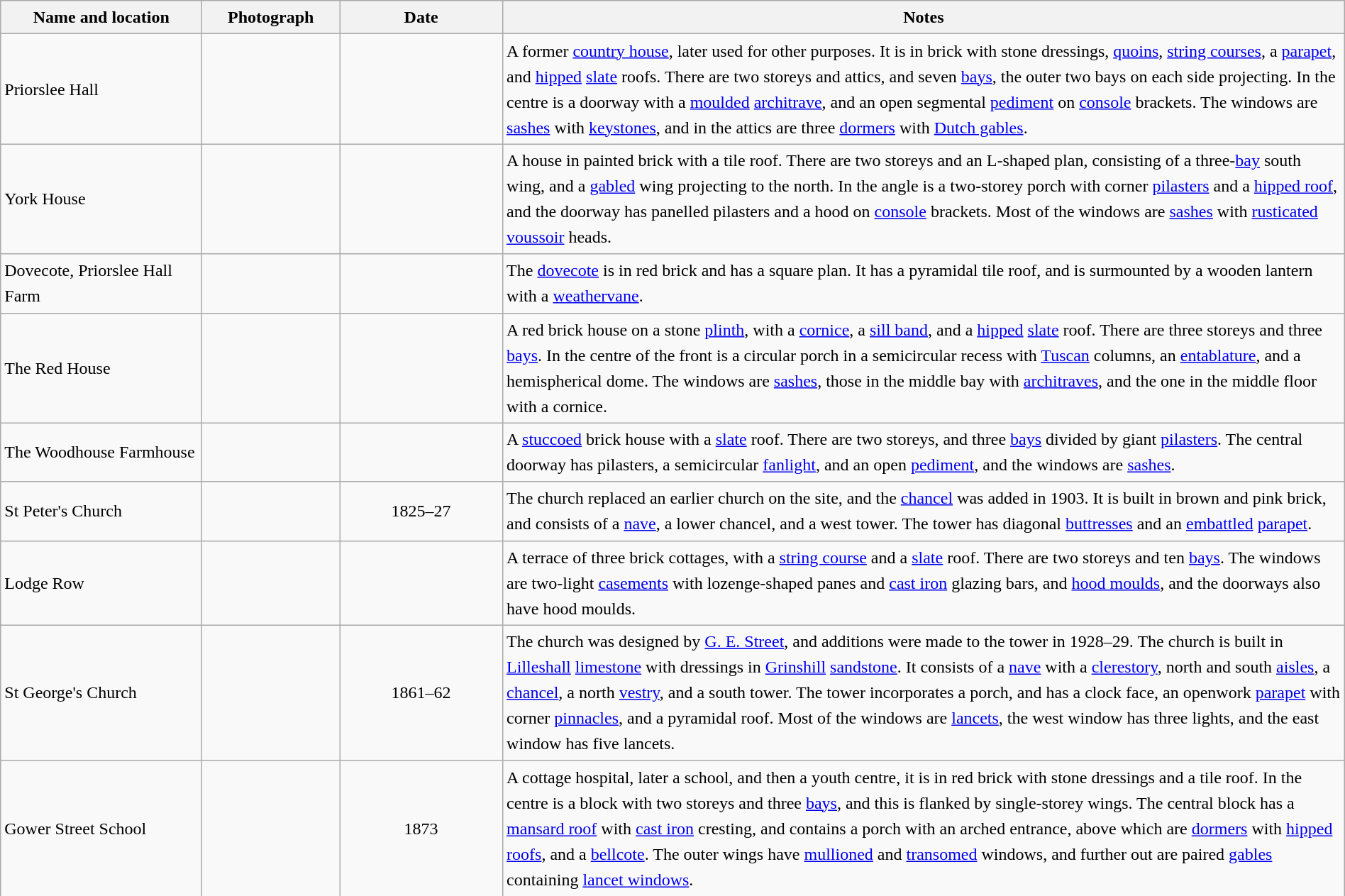<table class="wikitable sortable plainrowheaders" style="width:100%;border:0px;text-align:left;line-height:150%;">
<tr>
<th scope="col"  style="width:150px">Name and location</th>
<th scope="col"  style="width:100px" class="unsortable">Photograph</th>
<th scope="col"  style="width:120px">Date</th>
<th scope="col"  style="width:650px" class="unsortable">Notes</th>
</tr>
<tr>
<td>Priorslee Hall<br><small></small></td>
<td></td>
<td align="center"></td>
<td>A former <a href='#'>country house</a>, later used for other purposes.  It is in brick with stone dressings, <a href='#'>quoins</a>, <a href='#'>string courses</a>, a <a href='#'>parapet</a>, and <a href='#'>hipped</a> <a href='#'>slate</a> roofs.  There are two storeys and attics, and seven <a href='#'>bays</a>, the outer two bays on each side projecting.  In the centre is a doorway with a <a href='#'>moulded</a> <a href='#'>architrave</a>, and an open segmental <a href='#'>pediment</a> on <a href='#'>console</a> brackets.  The windows are <a href='#'>sashes</a> with <a href='#'>keystones</a>, and in the attics are three <a href='#'>dormers</a> with <a href='#'>Dutch gables</a>.</td>
</tr>
<tr>
<td>York House<br><small></small></td>
<td></td>
<td align="center"></td>
<td>A house in painted brick with a tile roof.  There are two storeys and an L-shaped plan, consisting of a three-<a href='#'>bay</a> south wing, and a <a href='#'>gabled</a> wing projecting to the north.  In the angle is a two-storey porch with corner <a href='#'>pilasters</a> and a <a href='#'>hipped roof</a>, and the doorway has panelled pilasters and a hood on <a href='#'>console</a> brackets.  Most of the windows are <a href='#'>sashes</a> with <a href='#'>rusticated</a> <a href='#'>voussoir</a> heads.</td>
</tr>
<tr>
<td>Dovecote, Priorslee Hall Farm<br><small></small></td>
<td></td>
<td align="center"></td>
<td>The <a href='#'>dovecote</a> is in red brick and has a square plan.  It has a pyramidal tile roof, and is surmounted by a wooden lantern with a <a href='#'>weathervane</a>.</td>
</tr>
<tr>
<td>The Red House<br><small></small></td>
<td></td>
<td align="center"></td>
<td>A red brick house on a stone <a href='#'>plinth</a>, with a <a href='#'>cornice</a>, a <a href='#'>sill band</a>, and a <a href='#'>hipped</a> <a href='#'>slate</a> roof.  There are three storeys and three <a href='#'>bays</a>.  In the centre of the front is a circular porch in a semicircular recess with <a href='#'>Tuscan</a> columns, an <a href='#'>entablature</a>, and a hemispherical dome.  The windows are <a href='#'>sashes</a>, those in the middle bay with <a href='#'>architraves</a>, and the one in the middle floor with a cornice.</td>
</tr>
<tr>
<td>The Woodhouse Farmhouse<br><small></small></td>
<td></td>
<td align="center"></td>
<td>A <a href='#'>stuccoed</a> brick house with a <a href='#'>slate</a> roof.  There are two storeys, and three <a href='#'>bays</a> divided by giant <a href='#'>pilasters</a>.  The central doorway has pilasters, a semicircular <a href='#'>fanlight</a>, and an open <a href='#'>pediment</a>, and the windows are <a href='#'>sashes</a>.</td>
</tr>
<tr>
<td>St Peter's Church<br><small></small></td>
<td></td>
<td align="center">1825–27</td>
<td>The church replaced an earlier church on the site, and the <a href='#'>chancel</a> was added in 1903.  It is built in brown and pink brick, and consists of a <a href='#'>nave</a>, a lower chancel, and a west tower.  The tower has diagonal <a href='#'>buttresses</a> and an <a href='#'>embattled</a> <a href='#'>parapet</a>.</td>
</tr>
<tr>
<td>Lodge Row<br><small></small></td>
<td></td>
<td align="center"></td>
<td>A terrace of three brick cottages, with a <a href='#'>string course</a> and a <a href='#'>slate</a> roof.  There are two storeys and ten <a href='#'>bays</a>.  The windows are two-light <a href='#'>casements</a> with lozenge-shaped panes and <a href='#'>cast iron</a> glazing bars, and <a href='#'>hood moulds</a>, and the doorways also have hood moulds.</td>
</tr>
<tr>
<td>St George's Church<br><small></small></td>
<td></td>
<td align="center">1861–62</td>
<td>The church was designed by <a href='#'>G. E. Street</a>, and additions were made to the tower in 1928–29.  The church is built in <a href='#'>Lilleshall</a> <a href='#'>limestone</a> with dressings in <a href='#'>Grinshill</a> <a href='#'>sandstone</a>.  It consists of a <a href='#'>nave</a> with a <a href='#'>clerestory</a>, north and south <a href='#'>aisles</a>, a <a href='#'>chancel</a>, a north <a href='#'>vestry</a>, and a south tower.  The tower incorporates a porch, and has a clock face, an openwork <a href='#'>parapet</a> with corner <a href='#'>pinnacles</a>, and a pyramidal roof.  Most of the windows are <a href='#'>lancets</a>, the west window has three lights, and the east window has five lancets.</td>
</tr>
<tr>
<td>Gower Street School<br><small></small></td>
<td></td>
<td align="center">1873</td>
<td>A cottage hospital, later a school, and then a youth centre, it is in red brick with stone dressings and a tile roof.  In the centre is a block with two storeys and three <a href='#'>bays</a>, and this is flanked by single-storey wings.  The central block has a <a href='#'>mansard roof</a> with <a href='#'>cast iron</a> cresting, and contains a porch with an arched entrance, above which are <a href='#'>dormers</a> with <a href='#'>hipped roofs</a>, and a <a href='#'>bellcote</a>.  The outer wings have <a href='#'>mullioned</a> and <a href='#'>transomed</a> windows, and further out are paired <a href='#'>gables</a> containing <a href='#'>lancet windows</a>.</td>
</tr>
<tr>
</tr>
</table>
